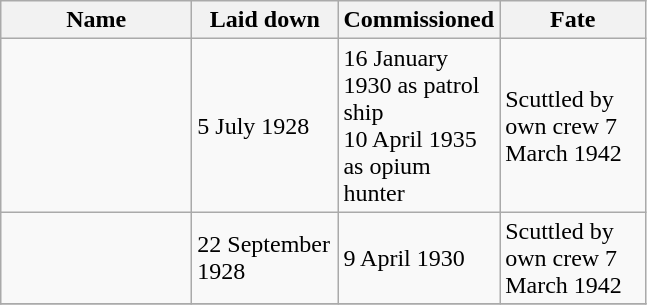<table class="wikitable">
<tr>
<th width="120">Name</th>
<th width="90">Laid down</th>
<th width="90">Commissioned</th>
<th width="90">Fate</th>
</tr>
<tr>
<td></td>
<td>5 July 1928</td>
<td>16 January 1930 as patrol ship<br>10 April 1935 as opium hunter</td>
<td>Scuttled by own crew 7 March 1942</td>
</tr>
<tr>
<td></td>
<td>22 September 1928</td>
<td>9 April 1930</td>
<td>Scuttled by own crew 7 March 1942</td>
</tr>
<tr>
</tr>
</table>
